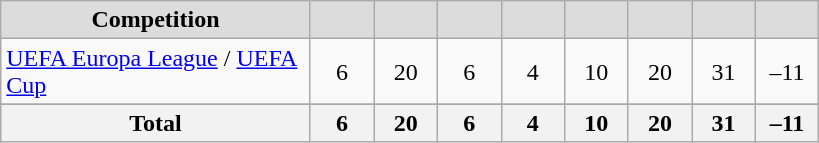<table class="wikitable" style="text-align: center;">
<tr>
<th width="199" style="background:#DCDCDC">Competition</th>
<th width="35" style="background:#DCDCDC"></th>
<th width="35" style="background:#DCDCDC"></th>
<th width="35" style="background:#DCDCDC"></th>
<th width="35" style="background:#DCDCDC"></th>
<th width="35" style="background:#DCDCDC"></th>
<th width="35" style="background:#DCDCDC"></th>
<th width="35" style="background:#DCDCDC"></th>
<th width="35" style="background:#DCDCDC"></th>
</tr>
<tr>
<td align=left><a href='#'>UEFA Europa League</a> / <a href='#'>UEFA Cup</a></td>
<td>6</td>
<td>20</td>
<td>6</td>
<td>4</td>
<td>10</td>
<td>20</td>
<td>31</td>
<td>–11</td>
</tr>
<tr>
</tr>
<tr class="sortbottom">
<th>Total</th>
<th>6</th>
<th>20</th>
<th>6</th>
<th>4</th>
<th>10</th>
<th>20</th>
<th>31</th>
<th>–11</th>
</tr>
</table>
